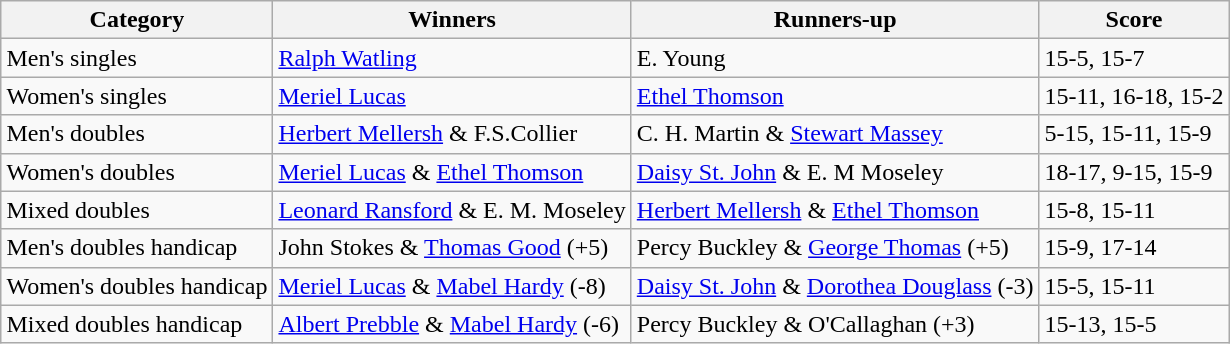<table class=wikitable style="margin:auto;">
<tr>
<th>Category</th>
<th>Winners</th>
<th>Runners-up</th>
<th>Score</th>
</tr>
<tr>
<td>Men's singles</td>
<td> <a href='#'>Ralph Watling</a></td>
<td> E. Young</td>
<td>15-5, 15-7</td>
</tr>
<tr>
<td>Women's singles</td>
<td> <a href='#'>Meriel Lucas</a></td>
<td> <a href='#'>Ethel Thomson</a></td>
<td>15-11, 16-18, 15-2</td>
</tr>
<tr>
<td>Men's doubles</td>
<td> <a href='#'>Herbert Mellersh</a> & F.S.Collier</td>
<td> C. H. Martin & <a href='#'>Stewart Massey</a></td>
<td>5-15, 15-11, 15-9</td>
</tr>
<tr>
<td>Women's doubles</td>
<td> <a href='#'>Meriel Lucas</a> & <a href='#'>Ethel Thomson</a></td>
<td> <a href='#'>Daisy St. John</a> & E. M Moseley</td>
<td>18-17, 9-15, 15-9</td>
</tr>
<tr>
<td>Mixed doubles</td>
<td> <a href='#'>Leonard Ransford</a> & E. M. Moseley</td>
<td> <a href='#'>Herbert Mellersh</a> & <a href='#'>Ethel Thomson</a></td>
<td>15-8, 15-11</td>
</tr>
<tr>
<td>Men's doubles handicap</td>
<td> John Stokes & <a href='#'>Thomas Good</a> (+5)</td>
<td> Percy Buckley & <a href='#'>George Thomas</a> (+5)</td>
<td>15-9, 17-14</td>
</tr>
<tr>
<td>Women's doubles handicap</td>
<td> <a href='#'>Meriel Lucas</a> & <a href='#'>Mabel Hardy</a> (-8)</td>
<td> <a href='#'>Daisy St. John</a> & <a href='#'>Dorothea Douglass</a> (-3)</td>
<td>15-5, 15-11</td>
</tr>
<tr>
<td>Mixed doubles handicap</td>
<td> <a href='#'>Albert Prebble</a> & <a href='#'>Mabel Hardy</a> (-6)</td>
<td> Percy Buckley & O'Callaghan (+3)</td>
<td>15-13, 15-5</td>
</tr>
</table>
